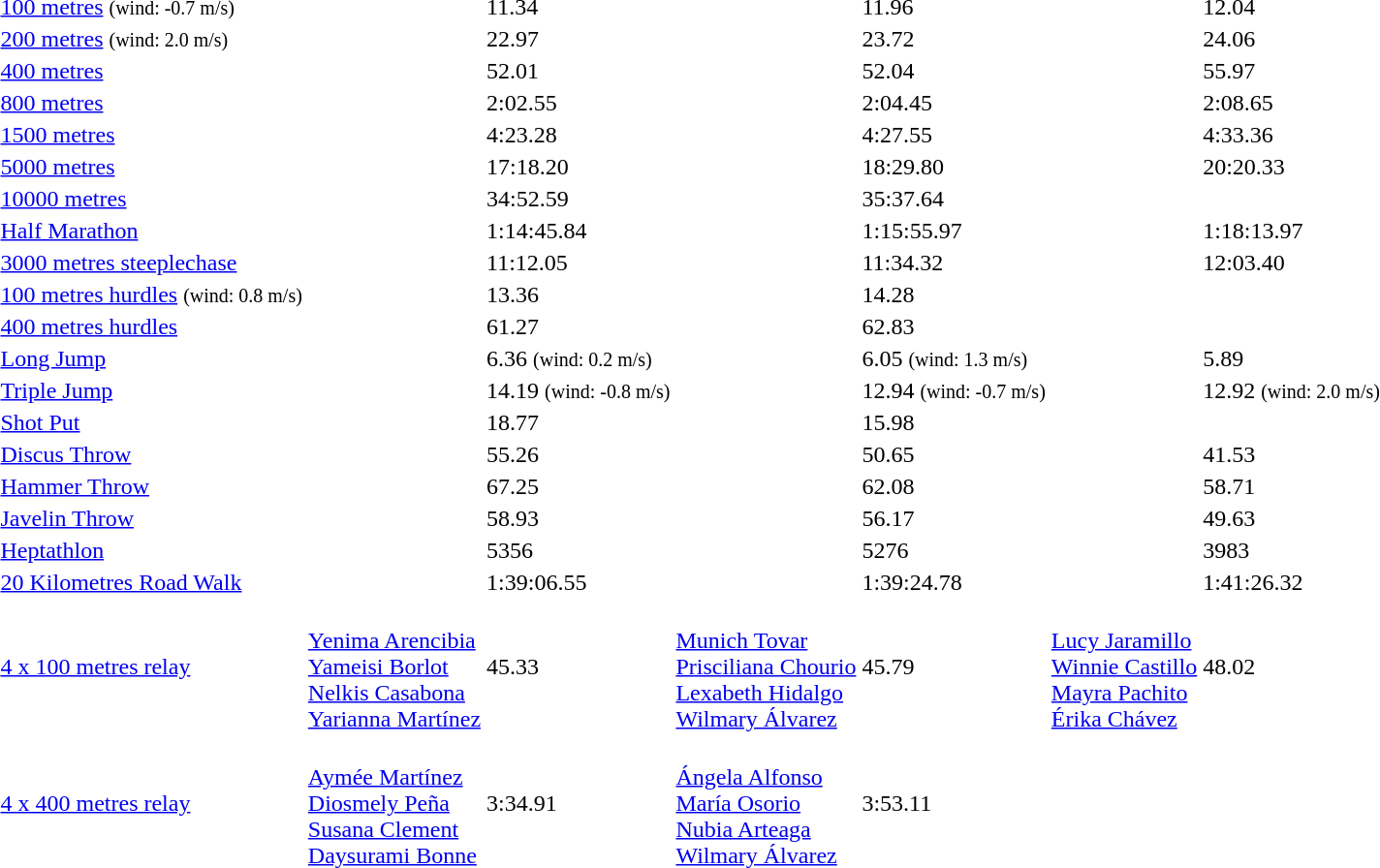<table>
<tr>
<td><a href='#'>100 metres</a> <small>(wind: -0.7 m/s)</small></td>
<td></td>
<td>11.34</td>
<td></td>
<td>11.96</td>
<td></td>
<td>12.04</td>
</tr>
<tr>
<td><a href='#'>200 metres</a> <small>(wind: 2.0 m/s)</small></td>
<td></td>
<td>22.97</td>
<td></td>
<td>23.72</td>
<td></td>
<td>24.06</td>
</tr>
<tr>
<td><a href='#'>400 metres</a></td>
<td></td>
<td>52.01</td>
<td></td>
<td>52.04</td>
<td></td>
<td>55.97</td>
</tr>
<tr>
<td><a href='#'>800 metres</a></td>
<td></td>
<td>2:02.55</td>
<td></td>
<td>2:04.45</td>
<td></td>
<td>2:08.65</td>
</tr>
<tr>
<td><a href='#'>1500 metres</a></td>
<td></td>
<td>4:23.28</td>
<td></td>
<td>4:27.55</td>
<td></td>
<td>4:33.36</td>
</tr>
<tr>
<td><a href='#'>5000 metres</a></td>
<td></td>
<td>17:18.20</td>
<td></td>
<td>18:29.80</td>
<td></td>
<td>20:20.33</td>
</tr>
<tr>
<td><a href='#'>10000 metres</a></td>
<td></td>
<td>34:52.59</td>
<td></td>
<td>35:37.64</td>
<td></td>
<td></td>
</tr>
<tr>
<td><a href='#'>Half Marathon</a></td>
<td></td>
<td>1:14:45.84</td>
<td></td>
<td>1:15:55.97</td>
<td></td>
<td>1:18:13.97</td>
</tr>
<tr>
<td><a href='#'>3000 metres steeplechase</a></td>
<td></td>
<td>11:12.05</td>
<td></td>
<td>11:34.32</td>
<td></td>
<td>12:03.40</td>
</tr>
<tr>
<td><a href='#'>100 metres hurdles</a> <small>(wind: 0.8 m/s)</small></td>
<td></td>
<td>13.36</td>
<td></td>
<td>14.28</td>
<td></td>
<td></td>
</tr>
<tr>
<td><a href='#'>400 metres hurdles</a></td>
<td></td>
<td>61.27</td>
<td></td>
<td>62.83</td>
<td></td>
<td></td>
</tr>
<tr>
<td><a href='#'>Long Jump</a></td>
<td></td>
<td>6.36 <small>(wind: 0.2 m/s)</small></td>
<td></td>
<td>6.05 <small>(wind: 1.3 m/s)</small></td>
<td></td>
<td>5.89</td>
</tr>
<tr>
<td><a href='#'>Triple Jump</a></td>
<td></td>
<td>14.19 <small>(wind: -0.8 m/s)</small></td>
<td></td>
<td>12.94 <small>(wind: -0.7 m/s)</small></td>
<td></td>
<td>12.92 <small>(wind: 2.0 m/s)</small></td>
</tr>
<tr>
<td><a href='#'>Shot Put</a></td>
<td></td>
<td>18.77</td>
<td></td>
<td>15.98</td>
<td></td>
<td></td>
</tr>
<tr>
<td><a href='#'>Discus Throw</a></td>
<td></td>
<td>55.26</td>
<td></td>
<td>50.65</td>
<td></td>
<td>41.53</td>
</tr>
<tr>
<td><a href='#'>Hammer Throw</a></td>
<td></td>
<td>67.25</td>
<td></td>
<td>62.08</td>
<td></td>
<td>58.71</td>
</tr>
<tr>
<td><a href='#'>Javelin Throw</a></td>
<td></td>
<td>58.93</td>
<td></td>
<td>56.17</td>
<td></td>
<td>49.63</td>
</tr>
<tr>
<td><a href='#'>Heptathlon</a></td>
<td></td>
<td>5356</td>
<td></td>
<td>5276</td>
<td></td>
<td>3983</td>
</tr>
<tr>
<td><a href='#'>20 Kilometres Road Walk</a></td>
<td></td>
<td>1:39:06.55</td>
<td></td>
<td>1:39:24.78</td>
<td></td>
<td>1:41:26.32</td>
</tr>
<tr>
<td><a href='#'>4 x 100 metres relay</a></td>
<td> <br> <a href='#'>Yenima Arencibia</a> <br> <a href='#'>Yameisi Borlot</a> <br> <a href='#'>Nelkis Casabona</a> <br> <a href='#'>Yarianna Martínez</a></td>
<td>45.33</td>
<td> <br> <a href='#'>Munich Tovar</a> <br> <a href='#'>Prisciliana Chourio</a> <br> <a href='#'>Lexabeth Hidalgo</a> <br> <a href='#'>Wilmary Álvarez</a></td>
<td>45.79</td>
<td> <br> <a href='#'>Lucy Jaramillo</a> <br> <a href='#'>Winnie Castillo</a> <br> <a href='#'>Mayra Pachito</a> <br> <a href='#'>Érika Chávez</a></td>
<td>48.02</td>
</tr>
<tr>
<td><a href='#'>4 x 400 metres relay</a></td>
<td> <br> <a href='#'>Aymée Martínez</a> <br> <a href='#'>Diosmely Peña</a> <br> <a href='#'>Susana Clement</a> <br> <a href='#'>Daysurami Bonne</a></td>
<td>3:34.91</td>
<td> <br> <a href='#'>Ángela Alfonso</a> <br> <a href='#'>María Osorio</a> <br> <a href='#'>Nubia Arteaga</a> <br> <a href='#'>Wilmary Álvarez</a></td>
<td>3:53.11</td>
<td></td>
<td></td>
</tr>
</table>
